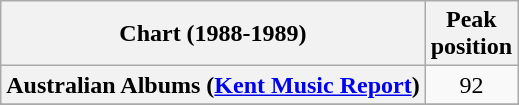<table class="wikitable plainrowheaders sortable">
<tr>
<th>Chart (1988-1989)</th>
<th>Peak<br>position</th>
</tr>
<tr>
<th scope="row">Australian Albums (<a href='#'>Kent Music Report</a>)</th>
<td align="center">92</td>
</tr>
<tr>
</tr>
<tr>
</tr>
<tr>
</tr>
</table>
